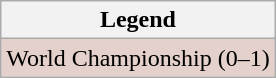<table class="wikitable">
<tr>
<th>Legend</th>
</tr>
<tr style="background:#e5d1cb;">
<td>World Championship (0–1)</td>
</tr>
</table>
